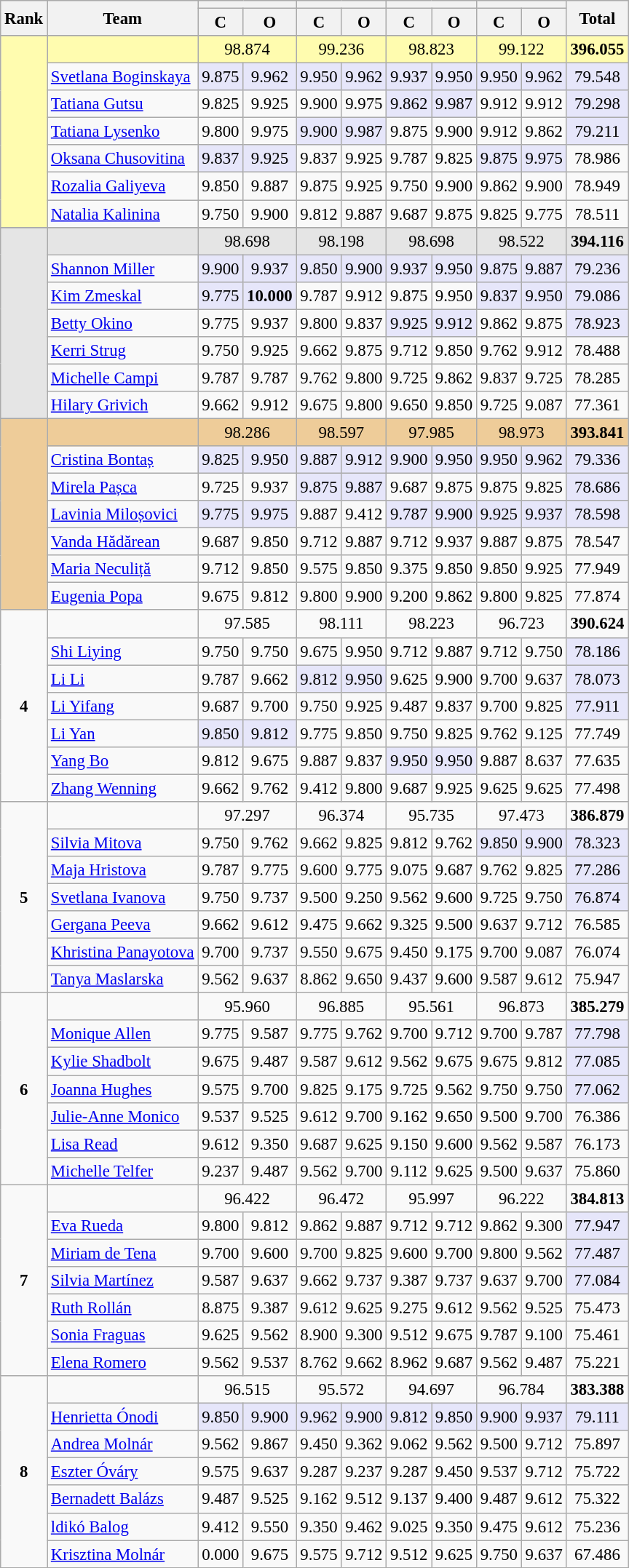<table class="wikitable" style="text-align:center; font-size:95%">
<tr>
<th rowspan=2>Rank</th>
<th rowspan=2>Team</th>
<th colspan=2></th>
<th colspan=2></th>
<th colspan=2></th>
<th colspan=2></th>
<th rowspan=2>Total</th>
</tr>
<tr>
<th>C</th>
<th>O</th>
<th>C</th>
<th>O</th>
<th>C</th>
<th>O</th>
<th>C</th>
<th>O</th>
</tr>
<tr>
</tr>
<tr style="background:#fffcaf;">
<td rowspan=7></td>
<td style="text-align:left;"><strong></strong></td>
<td colspan=2>98.874</td>
<td colspan=2>99.236</td>
<td colspan=2>98.823</td>
<td colspan=2>99.122</td>
<td colspan=1><strong>396.055</strong></td>
</tr>
<tr>
<td align=left><a href='#'>Svetlana Boginskaya</a></td>
<td bgcolor="lavender">9.875</td>
<td bgcolor="lavender">9.962</td>
<td bgcolor="lavender">9.950</td>
<td bgcolor="lavender">9.962</td>
<td bgcolor="lavender">9.937</td>
<td bgcolor="lavender">9.950</td>
<td bgcolor="lavender">9.950</td>
<td bgcolor="lavender">9.962</td>
<td bgcolor="lavender">79.548</td>
</tr>
<tr>
<td align=left><a href='#'>Tatiana Gutsu</a></td>
<td>9.825</td>
<td>9.925</td>
<td>9.900</td>
<td>9.975</td>
<td bgcolor="lavender">9.862</td>
<td bgcolor="lavender">9.987</td>
<td>9.912</td>
<td>9.912</td>
<td bgcolor="lavender">79.298</td>
</tr>
<tr>
<td align=left><a href='#'>Tatiana Lysenko</a></td>
<td>9.800</td>
<td>9.975</td>
<td bgcolor="lavender">9.900</td>
<td bgcolor="lavender">9.987</td>
<td>9.875</td>
<td>9.900</td>
<td>9.912</td>
<td>9.862</td>
<td bgcolor="lavender">79.211</td>
</tr>
<tr>
<td align=left><a href='#'>Oksana Chusovitina</a></td>
<td bgcolor="lavender">9.837</td>
<td bgcolor="lavender">9.925</td>
<td>9.837</td>
<td>9.925</td>
<td>9.787</td>
<td>9.825</td>
<td bgcolor="lavender">9.875</td>
<td bgcolor="lavender">9.975</td>
<td>78.986</td>
</tr>
<tr>
<td align=left><a href='#'>Rozalia Galiyeva</a></td>
<td>9.850</td>
<td>9.887</td>
<td>9.875</td>
<td>9.925</td>
<td>9.750</td>
<td>9.900</td>
<td>9.862</td>
<td>9.900</td>
<td>78.949</td>
</tr>
<tr>
<td align=left><a href='#'>Natalia Kalinina</a></td>
<td>9.750</td>
<td>9.900</td>
<td>9.812</td>
<td>9.887</td>
<td>9.687</td>
<td>9.875</td>
<td>9.825</td>
<td>9.775</td>
<td>78.511</td>
</tr>
<tr>
</tr>
<tr style="background:#e5e5e5;">
<td rowspan=7></td>
<td style="text-align:left;"><strong></strong></td>
<td colspan=2>98.698</td>
<td colspan=2>98.198</td>
<td colspan=2>98.698</td>
<td colspan=2>98.522</td>
<td colspan=1><strong>394.116</strong></td>
</tr>
<tr>
<td align=left><a href='#'>Shannon Miller</a></td>
<td bgcolor="lavender">9.900</td>
<td bgcolor="lavender">9.937</td>
<td bgcolor="lavender">9.850</td>
<td bgcolor="lavender">9.900</td>
<td bgcolor="lavender">9.937</td>
<td bgcolor="lavender">9.950</td>
<td bgcolor="lavender">9.875</td>
<td bgcolor="lavender">9.887</td>
<td bgcolor="lavender">79.236</td>
</tr>
<tr>
<td align=left><a href='#'>Kim Zmeskal</a></td>
<td bgcolor="lavender">9.775</td>
<td bgcolor="lavender"><strong>10.000</strong></td>
<td>9.787</td>
<td>9.912</td>
<td>9.875</td>
<td>9.950</td>
<td bgcolor="lavender">9.837</td>
<td bgcolor="lavender">9.950</td>
<td bgcolor="lavender">79.086</td>
</tr>
<tr>
<td align=left><a href='#'>Betty Okino</a></td>
<td>9.775</td>
<td>9.937</td>
<td>9.800</td>
<td>9.837</td>
<td bgcolor="lavender">9.925</td>
<td bgcolor="lavender">9.912</td>
<td>9.862</td>
<td>9.875</td>
<td bgcolor="lavender">78.923</td>
</tr>
<tr>
<td align=left><a href='#'>Kerri Strug</a></td>
<td>9.750</td>
<td>9.925</td>
<td>9.662</td>
<td>9.875</td>
<td>9.712</td>
<td>9.850</td>
<td>9.762</td>
<td>9.912</td>
<td>78.488</td>
</tr>
<tr>
<td align=left><a href='#'>Michelle Campi</a></td>
<td>9.787</td>
<td>9.787</td>
<td>9.762</td>
<td>9.800</td>
<td>9.725</td>
<td>9.862</td>
<td>9.837</td>
<td>9.725</td>
<td>78.285</td>
</tr>
<tr>
<td align=left><a href='#'>Hilary Grivich</a></td>
<td>9.662</td>
<td>9.912</td>
<td>9.675</td>
<td>9.800</td>
<td>9.650</td>
<td>9.850</td>
<td>9.725</td>
<td>9.087</td>
<td>77.361</td>
</tr>
<tr>
</tr>
<tr style="background:#ec9;">
<td rowspan=7></td>
<td style="text-align:left;"><strong></strong></td>
<td colspan=2>98.286</td>
<td colspan=2>98.597</td>
<td colspan=2>97.985</td>
<td colspan=2>98.973</td>
<td colspan=1><strong>393.841</strong></td>
</tr>
<tr>
<td align=left><a href='#'>Cristina Bontaș</a></td>
<td bgcolor="lavender">9.825</td>
<td bgcolor="lavender">9.950</td>
<td bgcolor="lavender">9.887</td>
<td bgcolor="lavender">9.912</td>
<td bgcolor="lavender">9.900</td>
<td bgcolor="lavender">9.950</td>
<td bgcolor="lavender">9.950</td>
<td bgcolor="lavender">9.962</td>
<td bgcolor="lavender">79.336</td>
</tr>
<tr>
<td align=left><a href='#'>Mirela Pașca</a></td>
<td>9.725</td>
<td>9.937</td>
<td bgcolor="lavender">9.875</td>
<td bgcolor="lavender">9.887</td>
<td>9.687</td>
<td>9.875</td>
<td>9.875</td>
<td>9.825</td>
<td bgcolor="lavender">78.686</td>
</tr>
<tr>
<td align=left><a href='#'>Lavinia Miloșovici</a></td>
<td bgcolor="lavender">9.775</td>
<td bgcolor="lavender">9.975</td>
<td>9.887</td>
<td>9.412</td>
<td bgcolor="lavender">9.787</td>
<td bgcolor="lavender">9.900</td>
<td bgcolor="lavender">9.925</td>
<td bgcolor="lavender">9.937</td>
<td bgcolor="lavender">78.598</td>
</tr>
<tr>
<td align=left><a href='#'>Vanda Hădărean</a></td>
<td>9.687</td>
<td>9.850</td>
<td>9.712</td>
<td>9.887</td>
<td>9.712</td>
<td>9.937</td>
<td>9.887</td>
<td>9.875</td>
<td>78.547</td>
</tr>
<tr>
<td align=left><a href='#'>Maria Neculiță</a></td>
<td>9.712</td>
<td>9.850</td>
<td>9.575</td>
<td>9.850</td>
<td>9.375</td>
<td>9.850</td>
<td>9.850</td>
<td>9.925</td>
<td>77.949</td>
</tr>
<tr>
<td align=left><a href='#'>Eugenia Popa</a></td>
<td>9.675</td>
<td>9.812</td>
<td>9.800</td>
<td>9.900</td>
<td>9.200</td>
<td>9.862</td>
<td>9.800</td>
<td>9.825</td>
<td>77.874</td>
</tr>
<tr>
<td rowspan=7><strong>4</strong></td>
<td style="text-align:left;"><strong></strong></td>
<td colspan=2>97.585</td>
<td colspan=2>98.111</td>
<td colspan=2>98.223</td>
<td colspan=2>96.723</td>
<td colspan=1><strong>390.624</strong></td>
</tr>
<tr>
<td align=left><a href='#'>Shi Liying</a></td>
<td>9.750</td>
<td>9.750</td>
<td>9.675</td>
<td>9.950</td>
<td>9.712</td>
<td>9.887</td>
<td>9.712</td>
<td>9.750</td>
<td bgcolor="lavender">78.186</td>
</tr>
<tr>
<td align=left><a href='#'>Li Li</a></td>
<td>9.787</td>
<td>9.662</td>
<td bgcolor="lavender">9.812</td>
<td bgcolor="lavender">9.950</td>
<td>9.625</td>
<td>9.900</td>
<td>9.700</td>
<td>9.637</td>
<td bgcolor="lavender">78.073</td>
</tr>
<tr>
<td align=left><a href='#'>Li Yifang</a></td>
<td>9.687</td>
<td>9.700</td>
<td>9.750</td>
<td>9.925</td>
<td>9.487</td>
<td>9.837</td>
<td>9.700</td>
<td>9.825</td>
<td bgcolor="lavender">77.911</td>
</tr>
<tr>
<td align=left><a href='#'>Li Yan</a></td>
<td bgcolor="lavender">9.850</td>
<td bgcolor="lavender">9.812</td>
<td>9.775</td>
<td>9.850</td>
<td>9.750</td>
<td>9.825</td>
<td>9.762</td>
<td>9.125</td>
<td>77.749</td>
</tr>
<tr>
<td align=left><a href='#'>Yang Bo</a></td>
<td>9.812</td>
<td>9.675</td>
<td>9.887</td>
<td>9.837</td>
<td bgcolor="lavender">9.950</td>
<td bgcolor="lavender">9.950</td>
<td>9.887</td>
<td>8.637</td>
<td>77.635</td>
</tr>
<tr>
<td align=left><a href='#'>Zhang Wenning</a></td>
<td>9.662</td>
<td>9.762</td>
<td>9.412</td>
<td>9.800</td>
<td>9.687</td>
<td>9.925</td>
<td>9.625</td>
<td>9.625</td>
<td>77.498</td>
</tr>
<tr>
<td rowspan=7><strong>5</strong></td>
<td style="text-align:left;"><strong></strong></td>
<td colspan=2>97.297</td>
<td colspan=2>96.374</td>
<td colspan=2>95.735</td>
<td colspan=2>97.473</td>
<td colspan=1><strong>386.879</strong></td>
</tr>
<tr>
<td align=left><a href='#'>Silvia Mitova</a></td>
<td>9.750</td>
<td>9.762</td>
<td>9.662</td>
<td>9.825</td>
<td>9.812</td>
<td>9.762</td>
<td bgcolor="lavender">9.850</td>
<td bgcolor="lavender">9.900</td>
<td bgcolor="lavender">78.323</td>
</tr>
<tr>
<td align=left><a href='#'>Maja Hristova</a></td>
<td>9.787</td>
<td>9.775</td>
<td>9.600</td>
<td>9.775</td>
<td>9.075</td>
<td>9.687</td>
<td>9.762</td>
<td>9.825</td>
<td bgcolor="lavender">77.286</td>
</tr>
<tr>
<td align=left><a href='#'>Svetlana Ivanova</a></td>
<td>9.750</td>
<td>9.737</td>
<td>9.500</td>
<td>9.250</td>
<td>9.562</td>
<td>9.600</td>
<td>9.725</td>
<td>9.750</td>
<td bgcolor="lavender">76.874</td>
</tr>
<tr>
<td align=left><a href='#'>Gergana Peeva</a></td>
<td>9.662</td>
<td>9.612</td>
<td>9.475</td>
<td>9.662</td>
<td>9.325</td>
<td>9.500</td>
<td>9.637</td>
<td>9.712</td>
<td>76.585</td>
</tr>
<tr>
<td align=left><a href='#'>Khristina Panayotova</a></td>
<td>9.700</td>
<td>9.737</td>
<td>9.550</td>
<td>9.675</td>
<td>9.450</td>
<td>9.175</td>
<td>9.700</td>
<td>9.087</td>
<td>76.074</td>
</tr>
<tr>
<td align=left><a href='#'>Tanya Maslarska</a></td>
<td>9.562</td>
<td>9.637</td>
<td>8.862</td>
<td>9.650</td>
<td>9.437</td>
<td>9.600</td>
<td>9.587</td>
<td>9.612</td>
<td>75.947</td>
</tr>
<tr>
<td rowspan=7><strong>6</strong></td>
<td style="text-align:left;"><strong></strong></td>
<td colspan=2>95.960</td>
<td colspan=2>96.885</td>
<td colspan=2>95.561</td>
<td colspan=2>96.873</td>
<td colspan=1><strong>385.279</strong></td>
</tr>
<tr>
<td align=left><a href='#'>Monique Allen</a></td>
<td>9.775</td>
<td>9.587</td>
<td>9.775</td>
<td>9.762</td>
<td>9.700</td>
<td>9.712</td>
<td>9.700</td>
<td>9.787</td>
<td bgcolor="lavender">77.798</td>
</tr>
<tr>
<td align=left><a href='#'>Kylie Shadbolt</a></td>
<td>9.675</td>
<td>9.487</td>
<td>9.587</td>
<td>9.612</td>
<td>9.562</td>
<td>9.675</td>
<td>9.675</td>
<td>9.812</td>
<td bgcolor="lavender">77.085</td>
</tr>
<tr>
<td align=left><a href='#'>Joanna Hughes</a></td>
<td>9.575</td>
<td>9.700</td>
<td>9.825</td>
<td>9.175</td>
<td>9.725</td>
<td>9.562</td>
<td>9.750</td>
<td>9.750</td>
<td bgcolor="lavender">77.062</td>
</tr>
<tr>
<td align=left><a href='#'>Julie-Anne Monico</a></td>
<td>9.537</td>
<td>9.525</td>
<td>9.612</td>
<td>9.700</td>
<td>9.162</td>
<td>9.650</td>
<td>9.500</td>
<td>9.700</td>
<td>76.386</td>
</tr>
<tr>
<td align=left><a href='#'>Lisa Read</a></td>
<td>9.612</td>
<td>9.350</td>
<td>9.687</td>
<td>9.625</td>
<td>9.150</td>
<td>9.600</td>
<td>9.562</td>
<td>9.587</td>
<td>76.173</td>
</tr>
<tr>
<td align=left><a href='#'>Michelle Telfer</a></td>
<td>9.237</td>
<td>9.487</td>
<td>9.562</td>
<td>9.700</td>
<td>9.112</td>
<td>9.625</td>
<td>9.500</td>
<td>9.637</td>
<td>75.860</td>
</tr>
<tr>
<td rowspan=7><strong>7</strong></td>
<td style="text-align:left;"><strong></strong></td>
<td colspan=2>96.422</td>
<td colspan=2>96.472</td>
<td colspan=2>95.997</td>
<td colspan=2>96.222</td>
<td colspan=1><strong>384.813</strong></td>
</tr>
<tr>
<td align=left><a href='#'>Eva Rueda</a></td>
<td>9.800</td>
<td>9.812</td>
<td>9.862</td>
<td>9.887</td>
<td>9.712</td>
<td>9.712</td>
<td>9.862</td>
<td>9.300</td>
<td bgcolor="lavender">77.947</td>
</tr>
<tr>
<td align=left><a href='#'>Miriam de Tena</a></td>
<td>9.700</td>
<td>9.600</td>
<td>9.700</td>
<td>9.825</td>
<td>9.600</td>
<td>9.700</td>
<td>9.800</td>
<td>9.562</td>
<td bgcolor="lavender">77.487</td>
</tr>
<tr>
<td align=left><a href='#'>Silvia Martínez</a></td>
<td>9.587</td>
<td>9.637</td>
<td>9.662</td>
<td>9.737</td>
<td>9.387</td>
<td>9.737</td>
<td>9.637</td>
<td>9.700</td>
<td bgcolor="lavender">77.084</td>
</tr>
<tr>
<td align=left><a href='#'>Ruth Rollán</a></td>
<td>8.875</td>
<td>9.387</td>
<td>9.612</td>
<td>9.625</td>
<td>9.275</td>
<td>9.612</td>
<td>9.562</td>
<td>9.525</td>
<td>75.473</td>
</tr>
<tr>
<td align=left><a href='#'>Sonia Fraguas</a></td>
<td>9.625</td>
<td>9.562</td>
<td>8.900</td>
<td>9.300</td>
<td>9.512</td>
<td>9.675</td>
<td>9.787</td>
<td>9.100</td>
<td>75.461</td>
</tr>
<tr>
<td align=left><a href='#'>Elena Romero</a></td>
<td>9.562</td>
<td>9.537</td>
<td>8.762</td>
<td>9.662</td>
<td>8.962</td>
<td>9.687</td>
<td>9.562</td>
<td>9.487</td>
<td>75.221</td>
</tr>
<tr>
<td rowspan=7><strong>8</strong></td>
<td style="text-align:left;"><strong></strong></td>
<td colspan=2>96.515</td>
<td colspan=2>95.572</td>
<td colspan=2>94.697</td>
<td colspan=2>96.784</td>
<td colspan=1><strong>383.388</strong></td>
</tr>
<tr>
<td align=left><a href='#'>Henrietta Ónodi</a></td>
<td bgcolor="lavender">9.850</td>
<td bgcolor="lavender">9.900</td>
<td bgcolor="lavender">9.962</td>
<td bgcolor="lavender">9.900</td>
<td bgcolor="lavender">9.812</td>
<td bgcolor="lavender">9.850</td>
<td bgcolor="lavender">9.900</td>
<td bgcolor="lavender">9.937</td>
<td bgcolor="lavender">79.111</td>
</tr>
<tr>
<td align=left><a href='#'>Andrea Molnár</a></td>
<td>9.562</td>
<td>9.867</td>
<td>9.450</td>
<td>9.362</td>
<td>9.062</td>
<td>9.562</td>
<td>9.500</td>
<td>9.712</td>
<td>75.897</td>
</tr>
<tr>
<td align=left><a href='#'>Eszter Óváry</a></td>
<td>9.575</td>
<td>9.637</td>
<td>9.287</td>
<td>9.237</td>
<td>9.287</td>
<td>9.450</td>
<td>9.537</td>
<td>9.712</td>
<td>75.722</td>
</tr>
<tr>
<td align=left><a href='#'>Bernadett Balázs</a></td>
<td>9.487</td>
<td>9.525</td>
<td>9.162</td>
<td>9.512</td>
<td>9.137</td>
<td>9.400</td>
<td>9.487</td>
<td>9.612</td>
<td>75.322</td>
</tr>
<tr>
<td align=left><a href='#'>ldikó Balog</a></td>
<td>9.412</td>
<td>9.550</td>
<td>9.350</td>
<td>9.462</td>
<td>9.025</td>
<td>9.350</td>
<td>9.475</td>
<td>9.612</td>
<td>75.236</td>
</tr>
<tr>
<td align=left><a href='#'>Krisztina Molnár</a></td>
<td>0.000</td>
<td>9.675</td>
<td>9.575</td>
<td>9.712</td>
<td>9.512</td>
<td>9.625</td>
<td>9.750</td>
<td>9.637</td>
<td>67.486</td>
</tr>
</table>
